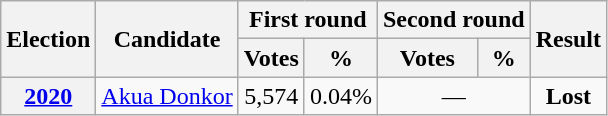<table class="wikitable" style="text-align:center">
<tr>
<th rowspan="2">Election</th>
<th rowspan="2">Candidate</th>
<th colspan="2">First round</th>
<th colspan="2">Second round</th>
<th rowspan="2">Result</th>
</tr>
<tr>
<th>Votes</th>
<th>%</th>
<th>Votes</th>
<th>%</th>
</tr>
<tr>
<th align=center><a href='#'>2020</a></th>
<td align=center><a href='#'>Akua Donkor</a></td>
<td align=center>5,574</td>
<td align=center>0.04%</td>
<td colspan="2">—</td>
<td><strong>Lost</strong> </td>
</tr>
</table>
